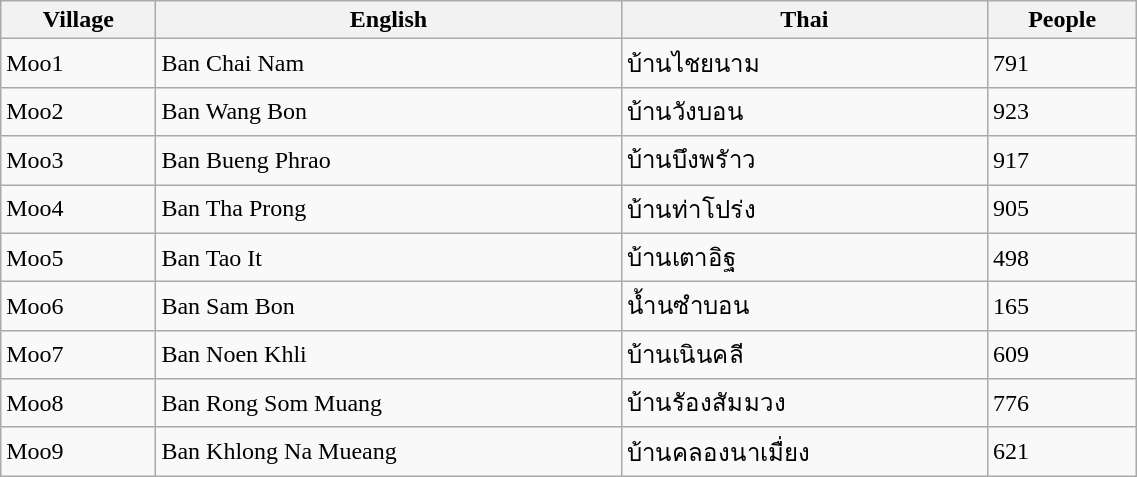<table class="wikitable" style="width:60%;">
<tr>
<th>Village</th>
<th>English</th>
<th>Thai</th>
<th>People</th>
</tr>
<tr>
<td>Moo1</td>
<td>Ban Chai Nam</td>
<td>บ้านไชยนาม</td>
<td>791</td>
</tr>
<tr>
<td>Moo2</td>
<td>Ban Wang Bon</td>
<td>บ้านวังบอน</td>
<td>923</td>
</tr>
<tr>
<td>Moo3</td>
<td>Ban Bueng Phrao</td>
<td>บ้านบึงพรัาว</td>
<td>917</td>
</tr>
<tr>
<td>Moo4</td>
<td>Ban Tha Prong</td>
<td>บ้านท่าโปร่ง</td>
<td>905</td>
</tr>
<tr>
<td>Moo5</td>
<td>Ban Tao It</td>
<td>บ้านเตาอิฐ</td>
<td>498</td>
</tr>
<tr>
<td>Moo6</td>
<td>Ban Sam Bon</td>
<td>น้ำนซำบอน</td>
<td>165</td>
</tr>
<tr>
<td>Moo7</td>
<td>Ban Noen Khli</td>
<td>บ้านเนินคลี</td>
<td>609</td>
</tr>
<tr>
<td>Moo8</td>
<td>Ban Rong Som Muang</td>
<td>บ้านรัองสัมมวง</td>
<td>776</td>
</tr>
<tr>
<td>Moo9</td>
<td>Ban Khlong Na Mueang</td>
<td>บ้านคลองนาเมื่ยง</td>
<td>621</td>
</tr>
</table>
